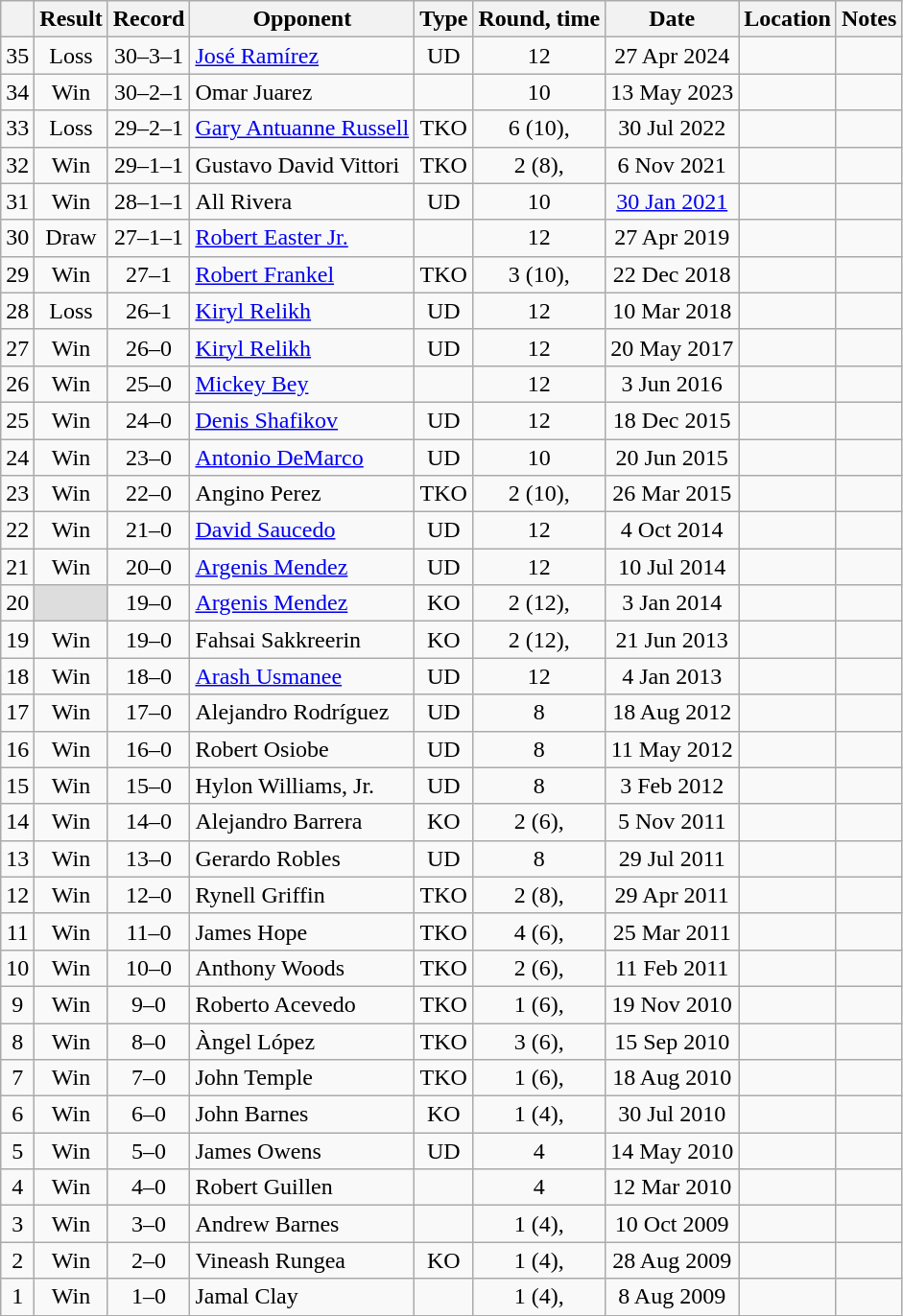<table class="wikitable" style="text-align:center">
<tr>
<th></th>
<th>Result</th>
<th>Record</th>
<th>Opponent</th>
<th>Type</th>
<th>Round, time</th>
<th>Date</th>
<th>Location</th>
<th>Notes</th>
</tr>
<tr>
<td>35</td>
<td>Loss</td>
<td>30–3–1 </td>
<td align=left><a href='#'>José Ramírez</a></td>
<td>UD</td>
<td>12</td>
<td>27 Apr 2024</td>
<td align=left></td>
<td></td>
</tr>
<tr>
<td>34</td>
<td>Win</td>
<td>30–2–1 </td>
<td align=left>Omar Juarez</td>
<td></td>
<td>10</td>
<td>13 May 2023</td>
<td align=left></td>
<td></td>
</tr>
<tr>
<td>33</td>
<td>Loss</td>
<td>29–2–1 </td>
<td align=left><a href='#'>Gary Antuanne Russell</a></td>
<td>TKO</td>
<td>6 (10), </td>
<td>30 Jul 2022</td>
<td align=left></td>
<td></td>
</tr>
<tr>
<td>32</td>
<td>Win</td>
<td>29–1–1 </td>
<td align=left>Gustavo David Vittori</td>
<td>TKO</td>
<td>2 (8), </td>
<td>6 Nov 2021</td>
<td align=left></td>
<td></td>
</tr>
<tr>
<td>31</td>
<td>Win</td>
<td>28–1–1 </td>
<td align=left>All Rivera</td>
<td>UD</td>
<td>10</td>
<td><a href='#'>30 Jan 2021</a></td>
<td align=left></td>
<td></td>
</tr>
<tr>
<td>30</td>
<td>Draw</td>
<td>27–1–1 </td>
<td align=left><a href='#'>Robert Easter Jr.</a></td>
<td></td>
<td>12</td>
<td>27 Apr 2019</td>
<td align=left></td>
<td align=left></td>
</tr>
<tr>
<td>29</td>
<td>Win</td>
<td>27–1 </td>
<td align=left><a href='#'>Robert Frankel</a></td>
<td>TKO</td>
<td>3 (10), </td>
<td>22 Dec 2018</td>
<td align=left></td>
<td></td>
</tr>
<tr>
<td>28</td>
<td>Loss</td>
<td>26–1 </td>
<td align=left><a href='#'>Kiryl Relikh</a></td>
<td>UD</td>
<td>12</td>
<td>10 Mar 2018</td>
<td align=left></td>
<td align=left></td>
</tr>
<tr>
<td>27</td>
<td>Win</td>
<td>26–0 </td>
<td align=left><a href='#'>Kiryl Relikh</a></td>
<td>UD</td>
<td>12</td>
<td>20 May 2017</td>
<td align=left></td>
<td></td>
</tr>
<tr>
<td>26</td>
<td>Win</td>
<td>25–0 </td>
<td align=left><a href='#'>Mickey Bey</a></td>
<td></td>
<td>12</td>
<td>3 Jun 2016</td>
<td align=left></td>
<td align=left></td>
</tr>
<tr>
<td>25</td>
<td>Win</td>
<td>24–0 </td>
<td align=left><a href='#'>Denis Shafikov</a></td>
<td>UD</td>
<td>12</td>
<td>18 Dec 2015</td>
<td align=left></td>
<td align=left></td>
</tr>
<tr>
<td>24</td>
<td>Win</td>
<td>23–0 </td>
<td align=left><a href='#'>Antonio DeMarco</a></td>
<td>UD</td>
<td>10</td>
<td>20 Jun 2015</td>
<td align=left></td>
<td></td>
</tr>
<tr>
<td>23</td>
<td>Win</td>
<td>22–0 </td>
<td align=left>Angino Perez</td>
<td>TKO</td>
<td>2 (10), </td>
<td>26 Mar 2015</td>
<td align=left></td>
<td></td>
</tr>
<tr>
<td>22</td>
<td>Win</td>
<td>21–0 </td>
<td align=left><a href='#'>David Saucedo</a></td>
<td>UD</td>
<td>12</td>
<td>4 Oct 2014</td>
<td align=left></td>
<td align=left></td>
</tr>
<tr>
<td>21</td>
<td>Win</td>
<td>20–0 </td>
<td align=left><a href='#'>Argenis Mendez</a></td>
<td>UD</td>
<td>12</td>
<td>10 Jul 2014</td>
<td align=left></td>
<td align=left></td>
</tr>
<tr>
<td>20</td>
<td style="background:#DDD"></td>
<td>19–0 </td>
<td align=left><a href='#'>Argenis Mendez</a></td>
<td>KO</td>
<td>2 (12), </td>
<td>3 Jan 2014</td>
<td align=left></td>
<td align=left></td>
</tr>
<tr>
<td>19</td>
<td>Win</td>
<td>19–0</td>
<td align=left>Fahsai Sakkreerin</td>
<td>KO</td>
<td>2 (12), </td>
<td>21 Jun 2013</td>
<td align=left></td>
<td></td>
</tr>
<tr>
<td>18</td>
<td>Win</td>
<td>18–0</td>
<td align=left><a href='#'>Arash Usmanee</a></td>
<td>UD</td>
<td>12</td>
<td>4 Jan 2013</td>
<td align=left></td>
<td></td>
</tr>
<tr>
<td>17</td>
<td>Win</td>
<td>17–0</td>
<td align=left>Alejandro Rodríguez</td>
<td>UD</td>
<td>8</td>
<td>18 Aug 2012</td>
<td align=left></td>
<td></td>
</tr>
<tr>
<td>16</td>
<td>Win</td>
<td>16–0</td>
<td align=left>Robert Osiobe</td>
<td>UD</td>
<td>8</td>
<td>11 May 2012</td>
<td align=left></td>
<td></td>
</tr>
<tr>
<td>15</td>
<td>Win</td>
<td>15–0</td>
<td align=left>Hylon Williams, Jr.</td>
<td>UD</td>
<td>8</td>
<td>3 Feb 2012</td>
<td align=left></td>
<td align=left></td>
</tr>
<tr>
<td>14</td>
<td>Win</td>
<td>14–0</td>
<td align=left>Alejandro Barrera</td>
<td>KO</td>
<td>2 (6), </td>
<td>5 Nov 2011</td>
<td align=left></td>
<td></td>
</tr>
<tr>
<td>13</td>
<td>Win</td>
<td>13–0</td>
<td align=left>Gerardo Robles</td>
<td>UD</td>
<td>8</td>
<td>29 Jul 2011</td>
<td align=left></td>
<td align=left></td>
</tr>
<tr>
<td>12</td>
<td>Win</td>
<td>12–0</td>
<td align=left>Rynell Griffin</td>
<td>TKO</td>
<td>2 (8), </td>
<td>29 Apr 2011</td>
<td align=left></td>
<td></td>
</tr>
<tr>
<td>11</td>
<td>Win</td>
<td>11–0</td>
<td align=left>James Hope</td>
<td>TKO</td>
<td>4 (6), </td>
<td>25 Mar 2011</td>
<td align=left></td>
<td></td>
</tr>
<tr>
<td>10</td>
<td>Win</td>
<td>10–0</td>
<td align=left>Anthony Woods</td>
<td>TKO</td>
<td>2 (6), </td>
<td>11 Feb 2011</td>
<td align=left></td>
<td></td>
</tr>
<tr>
<td>9</td>
<td>Win</td>
<td>9–0</td>
<td align=left>Roberto Acevedo</td>
<td>TKO</td>
<td>1 (6), </td>
<td>19 Nov 2010</td>
<td align=left></td>
<td></td>
</tr>
<tr>
<td>8</td>
<td>Win</td>
<td>8–0</td>
<td align=left>Àngel López</td>
<td>TKO</td>
<td>3 (6), </td>
<td>15 Sep 2010</td>
<td align=left></td>
<td></td>
</tr>
<tr>
<td>7</td>
<td>Win</td>
<td>7–0</td>
<td align=left>John Temple</td>
<td>TKO</td>
<td>1 (6), </td>
<td>18 Aug 2010</td>
<td align=left></td>
<td></td>
</tr>
<tr>
<td>6</td>
<td>Win</td>
<td>6–0</td>
<td align=left>John Barnes</td>
<td>KO</td>
<td>1 (4), </td>
<td>30 Jul 2010</td>
<td align=left></td>
<td></td>
</tr>
<tr>
<td>5</td>
<td>Win</td>
<td>5–0</td>
<td align=left>James Owens</td>
<td>UD</td>
<td>4</td>
<td>14 May 2010</td>
<td align=left></td>
<td></td>
</tr>
<tr>
<td>4</td>
<td>Win</td>
<td>4–0</td>
<td align=left>Robert Guillen</td>
<td></td>
<td>4</td>
<td>12 Mar 2010</td>
<td align=left></td>
<td></td>
</tr>
<tr>
<td>3</td>
<td>Win</td>
<td>3–0</td>
<td align=left>Andrew Barnes</td>
<td></td>
<td>1 (4), </td>
<td>10 Oct 2009</td>
<td align=left></td>
<td></td>
</tr>
<tr>
<td>2</td>
<td>Win</td>
<td>2–0</td>
<td align=left>Vineash Rungea</td>
<td>KO</td>
<td>1 (4), </td>
<td>28 Aug 2009</td>
<td align=left></td>
<td></td>
</tr>
<tr>
<td>1</td>
<td>Win</td>
<td>1–0</td>
<td align=left>Jamal Clay</td>
<td></td>
<td>1 (4), </td>
<td>8 Aug 2009</td>
<td align=left></td>
<td></td>
</tr>
</table>
